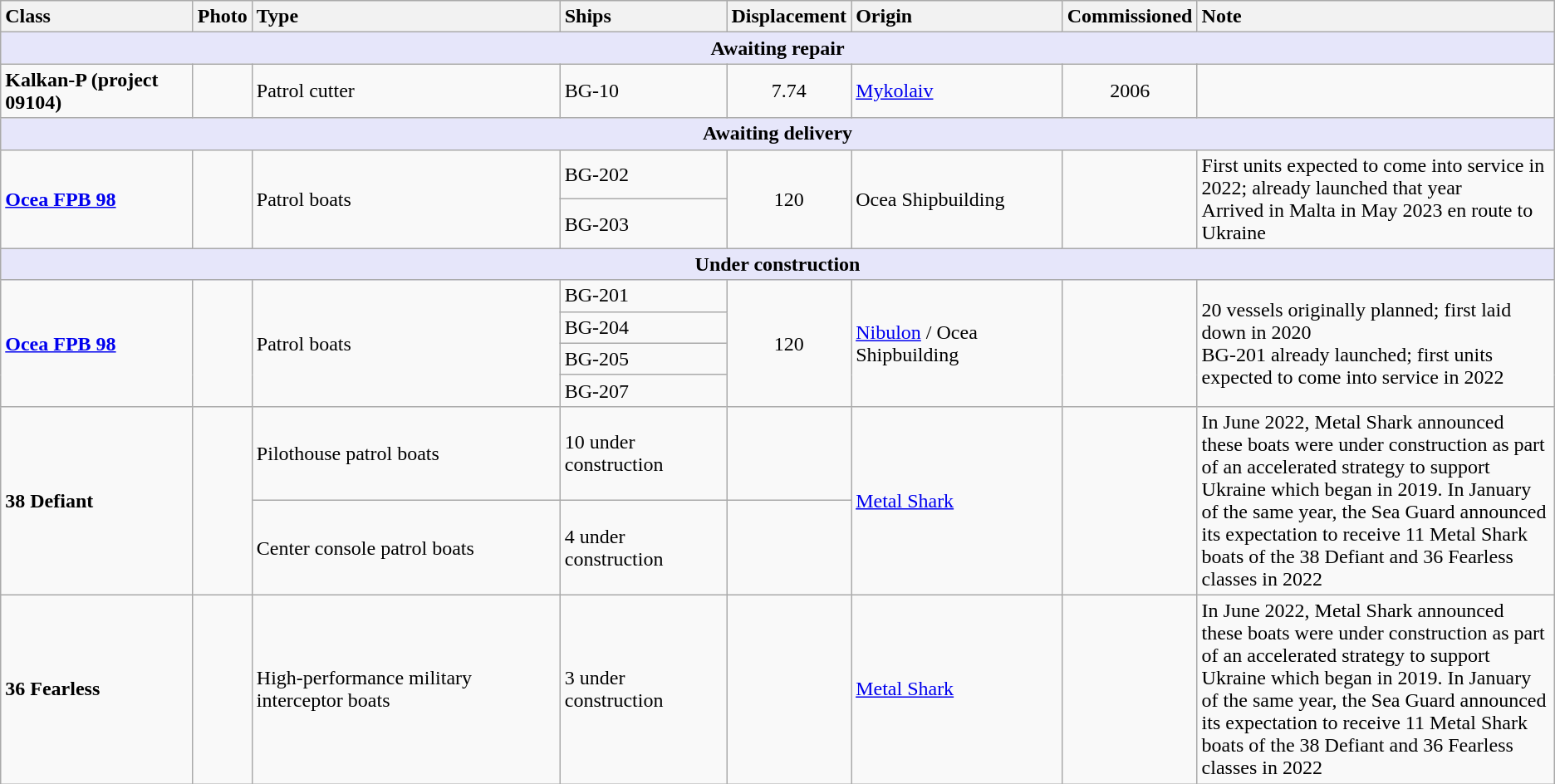<table class="wikitable">
<tr>
<th style="text-align:left">Class</th>
<th style="text-align:left;">Photo</th>
<th style="text-align:left;">Type</th>
<th style="text-align:left;">Ships</th>
<th style="text-align:left;">Displacement</th>
<th style="text-align:left;">Origin</th>
<th style="text-align:left;">Commissioned</th>
<th style="text-align:left; width:23%;">Note</th>
</tr>
<tr>
<th colspan="8" style="background: lavender;">Awaiting repair</th>
</tr>
<tr>
<td><strong>Kalkan-P (project 09104)</strong></td>
<td></td>
<td>Patrol cutter</td>
<td>BG-10</td>
<td style="text-align:center;">7.74</td>
<td> <a href='#'>Mykolaiv</a></td>
<td style="text-align:center;">2006</td>
<td></td>
</tr>
<tr>
<th colspan="8" style="background: lavender;">Awaiting delivery</th>
</tr>
<tr>
<td rowspan="2"><strong><a href='#'>Ocea FPB 98</a></strong></td>
<td rowspan="2"></td>
<td rowspan="2">Patrol boats</td>
<td>BG-202</td>
<td rowspan="2" style="text-align:center;">120</td>
<td rowspan="2"> Ocea Shipbuilding</td>
<td rowspan="2" style="text-align:center;"></td>
<td rowspan="2">First units expected to come into service in 2022; already launched that year <br> Arrived in Malta in May 2023 en route to Ukraine</td>
</tr>
<tr>
<td>BG-203</td>
</tr>
<tr>
<th colspan="8" style="background: lavender;">Under construction</th>
</tr>
<tr>
<td rowspan="4"><strong><a href='#'>Ocea FPB 98</a></strong></td>
<td rowspan="4"></td>
<td rowspan="4">Patrol boats</td>
<td>BG-201</td>
<td rowspan="4" style="text-align:center;">120</td>
<td rowspan="4"> <a href='#'>Nibulon</a> /  Ocea Shipbuilding</td>
<td rowspan="4" style="text-align:center;"></td>
<td rowspan="4">20 vessels originally planned; first laid down in 2020 <br> BG-201 already launched; first units expected to come into service in 2022</td>
</tr>
<tr>
<td>BG-204</td>
</tr>
<tr>
<td>BG-205</td>
</tr>
<tr>
<td>BG-207</td>
</tr>
<tr>
<td rowspan=2><strong>38 Defiant</strong></td>
<td rowspan=2></td>
<td>Pilothouse patrol boats</td>
<td>10 under construction</td>
<td></td>
<td rowspan=2> <a href='#'>Metal Shark</a></td>
<td rowspan=2></td>
<td rowspan=2>In June 2022, Metal Shark announced these boats were under construction as part of an accelerated strategy to support Ukraine which began in 2019. In January of the same year, the Sea Guard announced its expectation to receive 11 Metal Shark boats of the 38 Defiant and 36 Fearless classes in 2022</td>
</tr>
<tr>
<td>Center console patrol boats</td>
<td>4 under construction</td>
<td></td>
</tr>
<tr>
<td><strong>36 Fearless</strong></td>
<td></td>
<td>High-performance military interceptor boats</td>
<td>3 under construction</td>
<td></td>
<td> <a href='#'>Metal Shark</a></td>
<td></td>
<td>In June 2022, Metal Shark announced these boats were under construction as part of an accelerated strategy to support Ukraine which began in 2019. In January of the same year, the Sea Guard announced its expectation to receive 11 Metal Shark boats of the 38 Defiant and 36 Fearless classes in 2022</td>
</tr>
</table>
